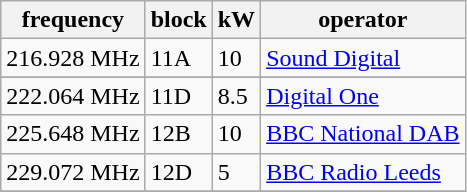<table class="wikitable sortable">
<tr>
<th>frequency</th>
<th>block</th>
<th>kW</th>
<th>operator</th>
</tr>
<tr>
<td>216.928 MHz</td>
<td>11A</td>
<td>10</td>
<td><a href='#'>Sound Digital</a></td>
</tr>
<tr>
</tr>
<tr>
<td>222.064 MHz</td>
<td>11D</td>
<td>8.5</td>
<td><a href='#'>Digital One</a></td>
</tr>
<tr>
<td>225.648 MHz</td>
<td>12B</td>
<td>10</td>
<td><a href='#'>BBC National DAB</a></td>
</tr>
<tr>
<td>229.072 MHz</td>
<td>12D</td>
<td>5</td>
<td><a href='#'>BBC Radio Leeds</a></td>
</tr>
<tr>
</tr>
</table>
